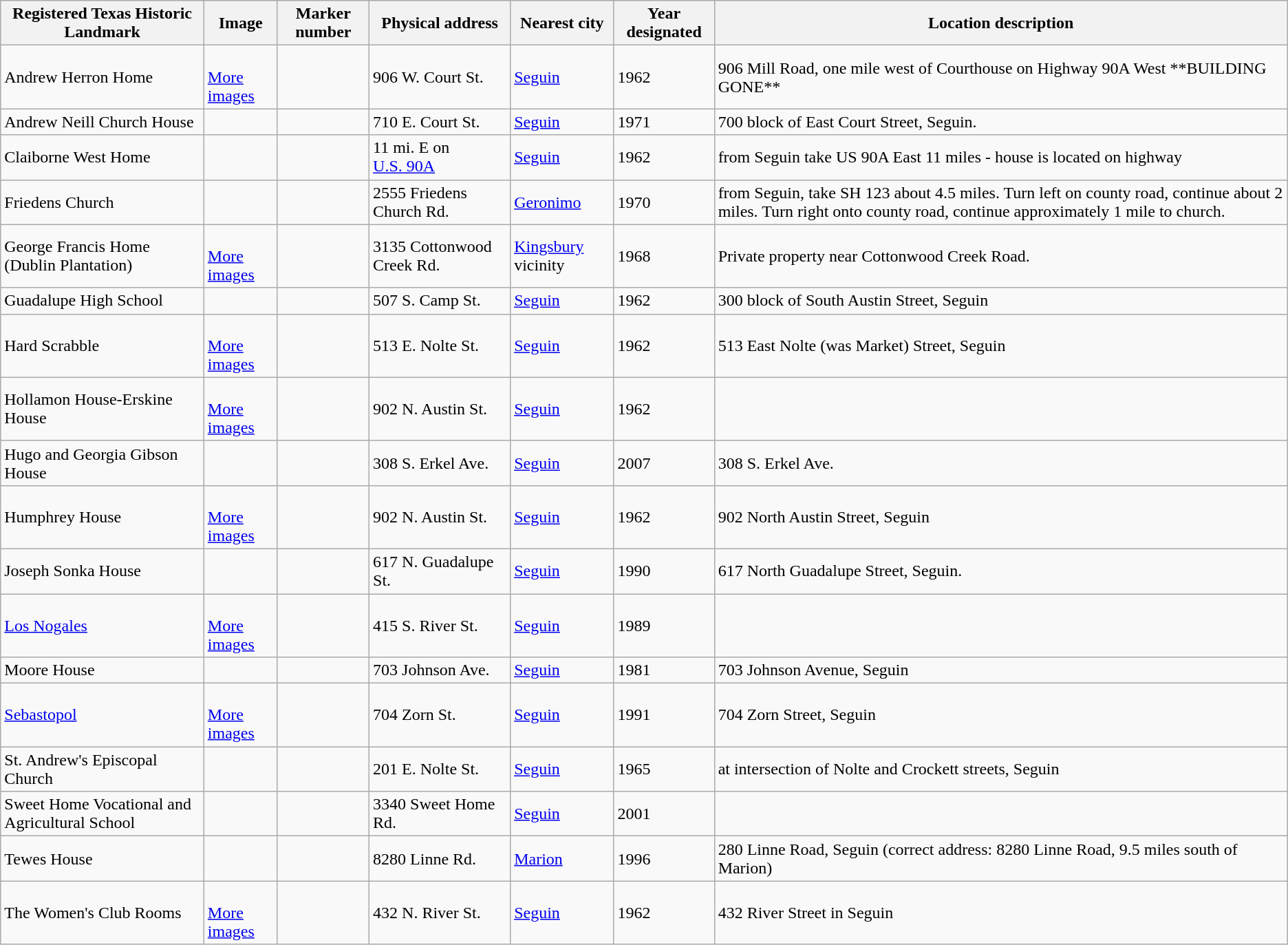<table class="wikitable sortable">
<tr>
<th>Registered Texas Historic Landmark</th>
<th>Image</th>
<th>Marker number</th>
<th>Physical address</th>
<th>Nearest city</th>
<th>Year designated</th>
<th>Location description</th>
</tr>
<tr>
<td>Andrew Herron Home</td>
<td><br> <a href='#'>More images</a></td>
<td></td>
<td>906 W. Court St.<br></td>
<td><a href='#'>Seguin</a></td>
<td>1962</td>
<td>906 Mill Road, one mile west of Courthouse on Highway 90A West **BUILDING GONE**</td>
</tr>
<tr>
<td>Andrew Neill Church House</td>
<td></td>
<td></td>
<td>710 E. Court St.<br></td>
<td><a href='#'>Seguin</a></td>
<td>1971</td>
<td>700 block of East Court Street, Seguin.</td>
</tr>
<tr>
<td>Claiborne West Home</td>
<td></td>
<td></td>
<td>11 mi. E on <a href='#'>U.S. 90A</a><br></td>
<td><a href='#'>Seguin</a></td>
<td>1962</td>
<td>from Seguin take US 90A East 11 miles - house is located on highway</td>
</tr>
<tr>
<td>Friedens Church</td>
<td></td>
<td></td>
<td>2555 Friedens Church Rd.<br></td>
<td><a href='#'>Geronimo</a></td>
<td>1970</td>
<td>from Seguin, take SH 123 about 4.5 miles. Turn left on county road, continue about 2 miles. Turn right onto county road, continue approximately 1 mile to church.</td>
</tr>
<tr>
<td>George Francis Home (Dublin Plantation)</td>
<td><br> <a href='#'>More images</a></td>
<td></td>
<td>3135 Cottonwood Creek Rd.<br></td>
<td><a href='#'>Kingsbury</a> vicinity</td>
<td>1968</td>
<td>Private property near Cottonwood Creek Road.</td>
</tr>
<tr>
<td>Guadalupe High School</td>
<td></td>
<td></td>
<td>507 S. Camp St.<br></td>
<td><a href='#'>Seguin</a></td>
<td>1962</td>
<td>300 block of South Austin Street, Seguin</td>
</tr>
<tr>
<td>Hard Scrabble</td>
<td><br> <a href='#'>More images</a></td>
<td></td>
<td>513 E. Nolte St.<br></td>
<td><a href='#'>Seguin</a></td>
<td>1962</td>
<td>513 East Nolte (was Market) Street, Seguin</td>
</tr>
<tr>
<td>Hollamon House-Erskine House</td>
<td><br> <a href='#'>More images</a></td>
<td></td>
<td>902 N. Austin St.<br></td>
<td><a href='#'>Seguin</a></td>
<td>1962</td>
<td></td>
</tr>
<tr>
<td>Hugo and Georgia Gibson House</td>
<td></td>
<td></td>
<td>308 S. Erkel Ave.<br></td>
<td><a href='#'>Seguin</a></td>
<td>2007</td>
<td>308 S. Erkel Ave.</td>
</tr>
<tr>
<td>Humphrey House</td>
<td><br> <a href='#'>More images</a></td>
<td></td>
<td>902 N. Austin St.<br></td>
<td><a href='#'>Seguin</a></td>
<td>1962</td>
<td>902 North Austin Street, Seguin</td>
</tr>
<tr>
<td>Joseph Sonka House</td>
<td></td>
<td></td>
<td>617 N. Guadalupe St.<br></td>
<td><a href='#'>Seguin</a></td>
<td>1990</td>
<td>617 North Guadalupe Street, Seguin.</td>
</tr>
<tr>
<td><a href='#'>Los Nogales</a></td>
<td><br> <a href='#'>More images</a></td>
<td></td>
<td>415 S. River St.<br></td>
<td><a href='#'>Seguin</a></td>
<td>1989</td>
<td></td>
</tr>
<tr>
<td>Moore House</td>
<td></td>
<td></td>
<td>703 Johnson Ave.<br></td>
<td><a href='#'>Seguin</a></td>
<td>1981</td>
<td>703 Johnson Avenue, Seguin</td>
</tr>
<tr>
<td><a href='#'>Sebastopol</a></td>
<td><br> <a href='#'>More images</a></td>
<td></td>
<td>704 Zorn St.<br></td>
<td><a href='#'>Seguin</a></td>
<td>1991</td>
<td>704 Zorn Street, Seguin</td>
</tr>
<tr>
<td>St. Andrew's Episcopal Church</td>
<td></td>
<td></td>
<td>201 E. Nolte St.<br></td>
<td><a href='#'>Seguin</a></td>
<td>1965</td>
<td>at intersection of Nolte and Crockett streets, Seguin</td>
</tr>
<tr>
<td>Sweet Home Vocational and Agricultural School</td>
<td></td>
<td></td>
<td>3340 Sweet Home Rd.<br></td>
<td><a href='#'>Seguin</a></td>
<td>2001</td>
<td></td>
</tr>
<tr>
<td>Tewes House</td>
<td></td>
<td></td>
<td>8280 Linne Rd.<br></td>
<td><a href='#'>Marion</a></td>
<td>1996</td>
<td>280 Linne Road, Seguin (correct address: 8280 Linne Road, 9.5 miles south of Marion)</td>
</tr>
<tr>
<td>The Women's Club Rooms</td>
<td><br> <a href='#'>More images</a></td>
<td></td>
<td>432 N. River St.<br></td>
<td><a href='#'>Seguin</a></td>
<td>1962</td>
<td>432 River Street in Seguin</td>
</tr>
</table>
